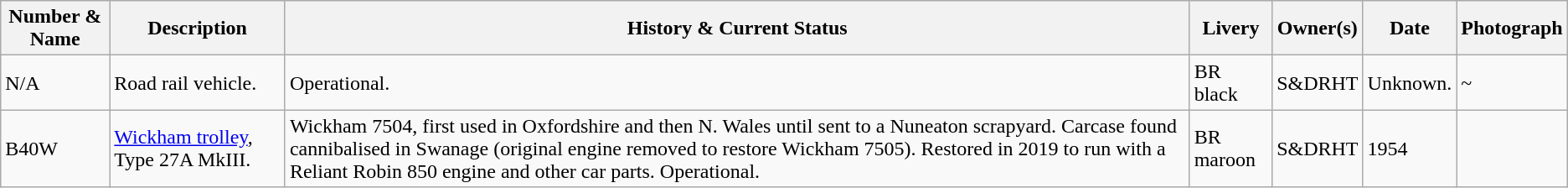<table class="wikitable">
<tr>
<th>Number & Name</th>
<th>Description</th>
<th>History & Current Status</th>
<th>Livery</th>
<th>Owner(s)</th>
<th>Date</th>
<th>Photograph</th>
</tr>
<tr>
<td>N/A</td>
<td>Road rail vehicle.</td>
<td>Operational.</td>
<td>BR black</td>
<td>S&DRHT</td>
<td>Unknown.</td>
<td>~</td>
</tr>
<tr>
<td>B40W</td>
<td><a href='#'>Wickham trolley</a>, Type 27A MkIII.</td>
<td>Wickham 7504, first used in Oxfordshire and then N. Wales until sent to a Nuneaton scrapyard. Carcase found cannibalised in Swanage (original engine removed to restore Wickham 7505). Restored in 2019 to run with a Reliant Robin 850 engine and other car parts. Operational.</td>
<td>BR maroon</td>
<td>S&DRHT</td>
<td>1954</td>
<td></td>
</tr>
</table>
